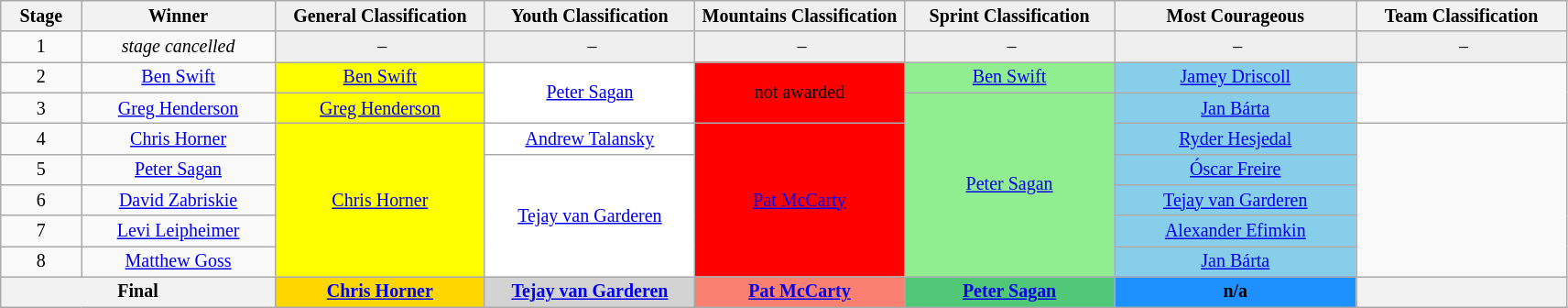<table class="wikitable" style="text-align: center; font-size:smaller;">
<tr style="background-color: #efefef;">
<th width="5%">Stage</th>
<th width="12%">Winner</th>
<th style="background:#EFEFEF;" width="13%"><strong>General Classification</strong><br></th>
<th style="background:#EFEFEF;" width="13%"><strong>Youth Classification</strong><br></th>
<th style="background:#EFEFEF;" width="13%"><strong>Mountains Classification</strong><br></th>
<th style="background:#EFEFEF;" width="13%"><strong>Sprint Classification</strong><br></th>
<th style="background:#EFEFEF;" width="15%"><strong>Most Courageous</strong><br></th>
<th style="background:;" width="13%"><strong>Team Classification</strong><br></th>
</tr>
<tr>
<td>1</td>
<td><em>stage cancelled</em></td>
<td style="background:#EFEFEF;"> –</td>
<td style="background:#EFEFEF;"> –</td>
<td style="background:#EFEFEF;"> –</td>
<td style="background:#EFEFEF;"> –</td>
<td style="background:#EFEFEF;"> –</td>
<td style="background:#EFEFEF;"> –</td>
</tr>
<tr>
<td>2</td>
<td><a href='#'>Ben Swift</a></td>
<td style="background:yellow;"><a href='#'>Ben Swift</a></td>
<td style="background:white;" rowspan=2><a href='#'>Peter Sagan</a></td>
<td style="background:#FF0000;" rowspan=2><span>not awarded</span></td>
<td style="background:lightgreen;"><a href='#'>Ben Swift</a></td>
<td style="background:skyblue;"><a href='#'>Jamey Driscoll</a></td>
<td rowspan=2></td>
</tr>
<tr>
<td>3</td>
<td><a href='#'>Greg Henderson</a></td>
<td style="background:yellow;"><a href='#'>Greg Henderson</a></td>
<td style="background:lightgreen;" rowspan=6><a href='#'>Peter Sagan</a></td>
<td style="background:skyblue;"><a href='#'>Jan Bárta</a></td>
</tr>
<tr>
<td>4</td>
<td><a href='#'>Chris Horner</a></td>
<td style="background:yellow;" rowspan=5><a href='#'>Chris Horner</a></td>
<td style="background:white;"><a href='#'>Andrew Talansky</a></td>
<td style="background:#FF0000;" rowspan=5><a href='#'><span>Pat McCarty</span></a></td>
<td style="background:skyblue;"><a href='#'>Ryder Hesjedal</a></td>
<td rowspan=5></td>
</tr>
<tr>
<td>5</td>
<td><a href='#'>Peter Sagan</a></td>
<td style="background:white;" rowspan=4><a href='#'>Tejay van Garderen</a></td>
<td style="background:skyblue;"><a href='#'>Óscar Freire</a></td>
</tr>
<tr>
<td>6</td>
<td><a href='#'>David Zabriskie</a></td>
<td style="background:skyblue;"><a href='#'>Tejay van Garderen</a></td>
</tr>
<tr>
<td>7</td>
<td><a href='#'>Levi Leipheimer</a></td>
<td style="background:skyblue;"><a href='#'>Alexander Efimkin</a></td>
</tr>
<tr>
<td>8</td>
<td><a href='#'>Matthew Goss</a></td>
<td style="background:skyblue;"><a href='#'>Jan Bárta</a></td>
</tr>
<tr>
<th colspan=2><strong>Final</strong></th>
<th style="background:Gold;"><a href='#'>Chris Horner</a></th>
<th style="background:Lightgray;"><a href='#'>Tejay van Garderen</a></th>
<th style="background:Salmon;"><a href='#'>Pat McCarty</a></th>
<th style="background:#50C878;"><a href='#'>Peter Sagan</a></th>
<th style="background:#1E90FF;">n/a</th>
<th></th>
</tr>
</table>
